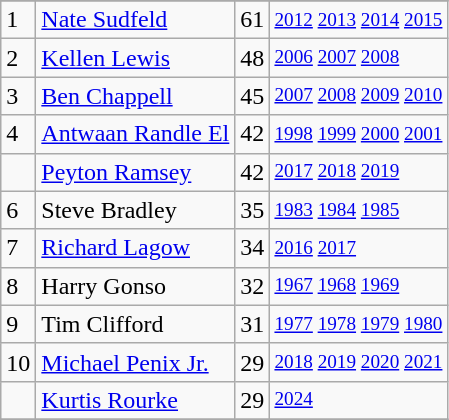<table class="wikitable">
<tr>
</tr>
<tr>
<td>1</td>
<td><a href='#'>Nate Sudfeld</a></td>
<td>61</td>
<td style="font-size:80%;"><a href='#'>2012</a> <a href='#'>2013</a> <a href='#'>2014</a> <a href='#'>2015</a></td>
</tr>
<tr>
<td>2</td>
<td><a href='#'>Kellen Lewis</a></td>
<td>48</td>
<td style="font-size:80%;"><a href='#'>2006</a> <a href='#'>2007</a> <a href='#'>2008</a></td>
</tr>
<tr>
<td>3</td>
<td><a href='#'>Ben Chappell</a></td>
<td>45</td>
<td style="font-size:80%;"><a href='#'>2007</a> <a href='#'>2008</a> <a href='#'>2009</a> <a href='#'>2010</a></td>
</tr>
<tr>
<td>4</td>
<td><a href='#'>Antwaan Randle El</a></td>
<td>42</td>
<td style="font-size:80%;"><a href='#'>1998</a> <a href='#'>1999</a> <a href='#'>2000</a> <a href='#'>2001</a></td>
</tr>
<tr>
<td></td>
<td><a href='#'>Peyton Ramsey</a></td>
<td>42</td>
<td style="font-size:80%;"><a href='#'>2017</a> <a href='#'>2018</a> <a href='#'>2019</a></td>
</tr>
<tr>
<td>6</td>
<td>Steve Bradley</td>
<td>35</td>
<td style="font-size:80%;"><a href='#'>1983</a> <a href='#'>1984</a> <a href='#'>1985</a></td>
</tr>
<tr>
<td>7</td>
<td><a href='#'>Richard Lagow</a></td>
<td>34</td>
<td style="font-size:80%;"><a href='#'>2016</a> <a href='#'>2017</a></td>
</tr>
<tr>
<td>8</td>
<td>Harry Gonso</td>
<td>32</td>
<td style="font-size:80%;"><a href='#'>1967</a> <a href='#'>1968</a> <a href='#'>1969</a></td>
</tr>
<tr>
<td>9</td>
<td>Tim Clifford</td>
<td>31</td>
<td style="font-size:80%;"><a href='#'>1977</a> <a href='#'>1978</a> <a href='#'>1979</a> <a href='#'>1980</a></td>
</tr>
<tr>
<td>10</td>
<td><a href='#'>Michael Penix Jr.</a></td>
<td>29</td>
<td style="font-size:80%;"><a href='#'>2018</a> <a href='#'>2019</a> <a href='#'>2020</a> <a href='#'>2021</a></td>
</tr>
<tr>
<td></td>
<td><a href='#'>Kurtis Rourke</a></td>
<td>29</td>
<td style="font-size:80%;"><a href='#'>2024</a></td>
</tr>
<tr>
</tr>
</table>
